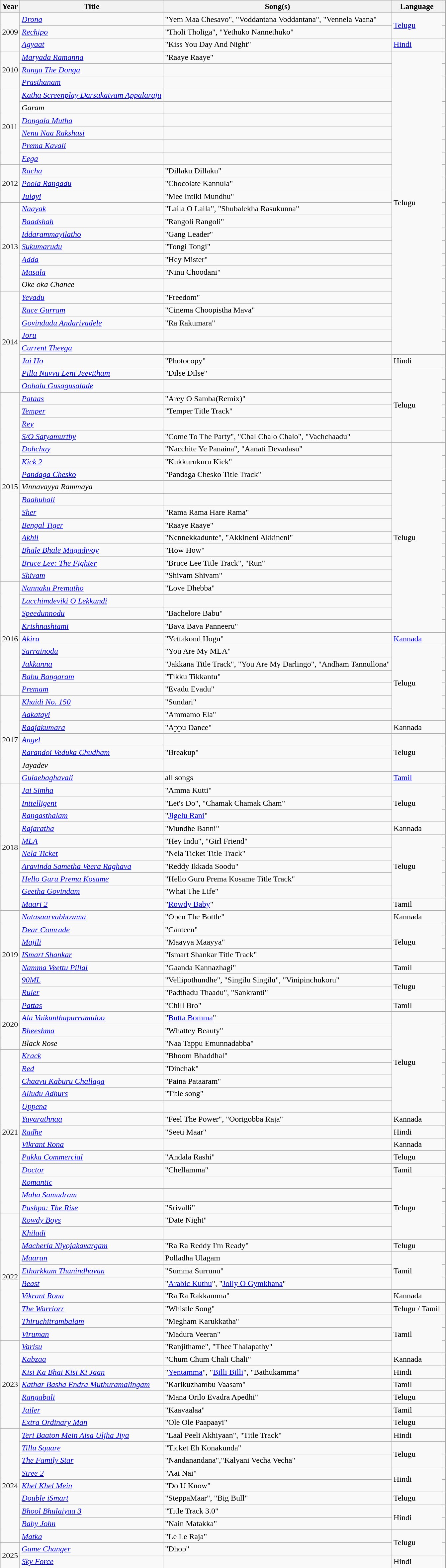<table class="wikitable sortable">
<tr>
<th>Year</th>
<th>Title</th>
<th>Song(s)</th>
<th>Language</th>
<th class="unsortable"></th>
</tr>
<tr>
<td rowspan="3">2009</td>
<td><em><a href='#'>Drona</a></em></td>
<td>"Yem Maa Chesavo", "Voddantana Voddantana", "Vennela Vaana"</td>
<td rowspan="2"><a href='#'>Telugu</a></td>
<td></td>
</tr>
<tr>
<td><em><a href='#'>Rechipo</a></em></td>
<td>"Tholi Tholiga", "Yethuko Nannethuko"</td>
<td></td>
</tr>
<tr>
<td><em><a href='#'>Agyaat</a></em></td>
<td>"Kiss You Day And Night"</td>
<td><a href='#'>Hindi</a></td>
<td></td>
</tr>
<tr>
<td rowspan="3">2010</td>
<td><em><a href='#'>Maryada Ramanna</a></em></td>
<td>"Raaye Raaye"</td>
<td rowspan="24">Telugu</td>
<td></td>
</tr>
<tr>
<td><em><a href='#'>Ranga The Donga</a></em></td>
<td></td>
<td></td>
</tr>
<tr>
<td><em><a href='#'>Prasthanam</a></em></td>
<td></td>
<td></td>
</tr>
<tr>
<td rowspan="6">2011</td>
<td><em><a href='#'>Katha Screenplay Darsakatvam Appalaraju</a></em></td>
<td></td>
<td></td>
</tr>
<tr>
<td><em>Garam</em></td>
<td></td>
<td></td>
</tr>
<tr>
<td><em><a href='#'>Dongala Mutha</a></em></td>
<td></td>
<td></td>
</tr>
<tr>
<td><em><a href='#'>Nenu Naa Rakshasi</a></em></td>
<td></td>
<td></td>
</tr>
<tr>
<td><em><a href='#'>Prema Kavali</a></em></td>
<td></td>
<td></td>
</tr>
<tr>
<td><em><a href='#'>Eega</a></em></td>
<td></td>
<td></td>
</tr>
<tr>
<td rowspan="3">2012</td>
<td><em><a href='#'>Racha</a></em></td>
<td>"Dillaku Dillaku"</td>
<td></td>
</tr>
<tr>
<td><em><a href='#'>Poola Rangadu</a></em></td>
<td>"Chocolate Kannula"</td>
<td></td>
</tr>
<tr>
<td><em><a href='#'>Julayi</a></em></td>
<td>"Mee Intiki Mundhu"</td>
<td></td>
</tr>
<tr>
<td rowspan="7">2013</td>
<td><em><a href='#'>Naayak</a></em></td>
<td>"Laila O Laila", "Shubalekha Rasukunna"</td>
<td></td>
</tr>
<tr>
<td><em><a href='#'>Baadshah</a></em></td>
<td>"Rangoli Rangoli"</td>
<td></td>
</tr>
<tr>
<td><em><a href='#'>Iddarammayilatho</a></em></td>
<td>"Gang Leader"</td>
<td></td>
</tr>
<tr>
<td><em><a href='#'>Sukumarudu</a></em></td>
<td>"Tongi Tongi"</td>
<td></td>
</tr>
<tr>
<td><em><a href='#'>Adda</a></em></td>
<td>"Hey Mister"</td>
<td></td>
</tr>
<tr>
<td><em><a href='#'>Masala</a></em></td>
<td>"Ninu Choodani"</td>
<td></td>
</tr>
<tr>
<td><em>Oke oka Chance</em></td>
<td></td>
<td></td>
</tr>
<tr>
<td rowspan="8">2014</td>
<td><em><a href='#'>Yevadu</a></em></td>
<td>"Freedom"</td>
<td></td>
</tr>
<tr>
<td><em><a href='#'>Race Gurram</a></em></td>
<td>"Cinema Choopistha Mava"</td>
<td></td>
</tr>
<tr>
<td><em><a href='#'>Govindudu Andarivadele</a></em></td>
<td>"Ra Rakumara"</td>
<td></td>
</tr>
<tr>
<td><em><a href='#'>Joru</a></em></td>
<td></td>
<td></td>
</tr>
<tr>
<td><em><a href='#'>Current Theega</a></em></td>
<td></td>
<td></td>
</tr>
<tr>
<td><em><a href='#'>Jai Ho</a></em></td>
<td>"Photocopy"</td>
<td>Hindi</td>
<td></td>
</tr>
<tr>
<td><em><a href='#'>Pilla Nuvvu Leni Jeevitham</a></em></td>
<td>"Dilse Dilse"</td>
<td rowspan="6">Telugu</td>
<td></td>
</tr>
<tr>
<td><em><a href='#'>Oohalu Gusagusalade</a></em></td>
<td></td>
<td></td>
</tr>
<tr>
<td rowspan="15">2015</td>
<td><em><a href='#'>Pataas</a></em></td>
<td>"Arey O Samba(Remix)"</td>
<td></td>
</tr>
<tr>
<td><em><a href='#'>Temper</a></em></td>
<td>"Temper Title Track"</td>
<td></td>
</tr>
<tr>
<td><em><a href='#'>Rey</a></em></td>
<td></td>
<td></td>
</tr>
<tr>
<td><em><a href='#'>S/O Satyamurthy</a></em></td>
<td>"Come To The Party", "Chal Chalo Chalo", "Vachchaadu"</td>
<td></td>
</tr>
<tr>
<td><em><a href='#'>Dohchay</a></em></td>
<td>"Nacchite Ye Panaina", "Aanati Devadasu"</td>
<td rowspan="15">Telugu</td>
<td></td>
</tr>
<tr>
<td><em><a href='#'>Kick 2</a></em></td>
<td>"Kukkurukuru Kick"</td>
<td></td>
</tr>
<tr>
<td><em><a href='#'>Pandaga Chesko</a></em></td>
<td>"Pandaga Chesko Title Track"</td>
<td></td>
</tr>
<tr>
<td><em>Vinnavayya Rammaya</em></td>
<td></td>
<td></td>
</tr>
<tr>
<td><em><a href='#'>Baahubali</a></em></td>
<td></td>
<td></td>
</tr>
<tr>
<td><em><a href='#'>Sher</a></em></td>
<td>"Rama Rama Hare Rama"</td>
<td></td>
</tr>
<tr>
<td><em><a href='#'>Bengal Tiger</a></em></td>
<td>"Raaye Raaye"</td>
<td></td>
</tr>
<tr>
<td><em><a href='#'>Akhil</a></em></td>
<td>"Nennekkadunte", "Akkineni Akkineni"</td>
<td></td>
</tr>
<tr>
<td><em><a href='#'>Bhale Bhale Magadivoy</a></em></td>
<td>"How How"</td>
<td></td>
</tr>
<tr>
<td><em><a href='#'>Bruce Lee: The Fighter</a></em></td>
<td>"Bruce Lee Title Track", "Run"</td>
<td></td>
</tr>
<tr>
<td><em><a href='#'>Shivam</a></em></td>
<td>"Shivam Shivam"</td>
<td></td>
</tr>
<tr>
<td rowspan="9">2016</td>
<td><em><a href='#'>Nannaku Prematho</a></em></td>
<td>"Love Dhebba"</td>
<td></td>
</tr>
<tr>
<td><em><a href='#'>Lacchimdeviki O Lekkundi </a></em></td>
<td></td>
<td></td>
</tr>
<tr>
<td><em><a href='#'>Speedunnodu</a></em></td>
<td>"Bachelore Babu"</td>
<td></td>
</tr>
<tr>
<td><em><a href='#'>Krishnashtami</a></em></td>
<td>"Bava Bava Panneeru"</td>
<td></td>
</tr>
<tr>
<td><em><a href='#'>Akira</a></em></td>
<td>"Yettakond Hogu"</td>
<td><a href='#'>Kannada</a></td>
<td></td>
</tr>
<tr>
<td><em><a href='#'>Sarrainodu</a></em></td>
<td>"You Are My MLA"</td>
<td rowspan="6">Telugu</td>
<td></td>
</tr>
<tr>
<td><em><a href='#'>Jakkanna</a></em></td>
<td>"Jakkana Title Track", "You Are My Darlingo", "Andham Tannullona"</td>
<td></td>
</tr>
<tr>
<td><em><a href='#'>Babu Bangaram</a></em></td>
<td>"Tikku Tikkantu"</td>
<td></td>
</tr>
<tr>
<td><em><a href='#'>Premam</a></em></td>
<td>"Evadu Evadu"</td>
<td></td>
</tr>
<tr>
<td rowspan="7">2017</td>
<td><em><a href='#'>Khaidi No. 150</a></em></td>
<td>"Sundari"</td>
<td></td>
</tr>
<tr>
<td><em><a href='#'>Aakatayi</a></em></td>
<td>"Ammamo Ela"</td>
<td></td>
</tr>
<tr>
<td><em><a href='#'>Raajakumara</a></em></td>
<td>"Appu Dance"</td>
<td>Kannada</td>
<td></td>
</tr>
<tr>
<td><em><a href='#'>Angel</a></em></td>
<td></td>
<td rowspan="3">Telugu</td>
<td></td>
</tr>
<tr>
<td><em><a href='#'>Rarandoi Veduka Chudham</a></em></td>
<td>"Breakup"</td>
<td></td>
</tr>
<tr>
<td><em>Jayadev</em></td>
<td></td>
<td></td>
</tr>
<tr>
<td><em><a href='#'>Gulaebaghavali</a></em></td>
<td>all songs</td>
<td><a href='#'>Tamil</a></td>
<td></td>
</tr>
<tr>
<td rowspan="10">2018</td>
<td><em><a href='#'>Jai Simha</a></em></td>
<td>"Amma Kutti"</td>
<td rowspan="3">Telugu</td>
<td style="text-align:center;"></td>
</tr>
<tr>
<td><em><a href='#'>Inttelligent</a></em></td>
<td>"Let's Do", "Chamak Chamak Cham"</td>
<td></td>
</tr>
<tr>
<td><em><a href='#'>Rangasthalam</a></em></td>
<td>"<a href='#'>Jigelu Rani</a>"</td>
<td></td>
</tr>
<tr>
<td><em><a href='#'>Rajaratha</a></em></td>
<td>"Mundhe Banni"</td>
<td>Kannada</td>
<td style="text-align:center;"></td>
</tr>
<tr>
<td><em><a href='#'>MLA</a></em></td>
<td>"Hey Indu", "Girl Friend"</td>
<td rowspan="5">Telugu</td>
<td style="text-align:center;"></td>
</tr>
<tr>
<td><em><a href='#'>Nela Ticket</a></em></td>
<td>"Nela Ticket Title Track"</td>
<td></td>
</tr>
<tr>
<td><em><a href='#'>Aravinda Sametha Veera Raghava</a></em></td>
<td>"Reddy Ikkada Soodu"</td>
<td></td>
</tr>
<tr>
<td><em><a href='#'>Hello Guru Prema Kosame</a></em></td>
<td>"Hello Guru Prema Kosame Title Track"</td>
<td></td>
</tr>
<tr>
<td><em><a href='#'>Geetha Govindam</a></em></td>
<td>"What The Life"</td>
<td></td>
</tr>
<tr>
<td><em><a href='#'>Maari 2</a></em></td>
<td>"<a href='#'>Rowdy Baby</a>"</td>
<td>Tamil</td>
<td style="text-align:center;"></td>
</tr>
<tr>
<td rowspan="7">2019</td>
<td><em><a href='#'>Natasaarvabhowma</a></em></td>
<td>"Open The Bottle"</td>
<td>Kannada</td>
<td style="text-align:center;"></td>
</tr>
<tr>
<td><em><a href='#'>Dear Comrade</a></em></td>
<td>"Canteen"</td>
<td rowspan="3">Telugu</td>
<td></td>
</tr>
<tr>
<td><em><a href='#'>Majili</a></em></td>
<td>"Maayya Maayya"</td>
<td></td>
</tr>
<tr>
<td><em><a href='#'>ISmart Shankar</a></em></td>
<td>"Ismart Shankar Title Track"</td>
<td></td>
</tr>
<tr>
<td><em><a href='#'>Namma Veettu Pillai</a> </em></td>
<td>"Gaanda Kannazhagi"</td>
<td>Tamil</td>
<td></td>
</tr>
<tr>
<td><em><a href='#'>90ML</a> </em></td>
<td>"Vellipothundhe", "Singilu Singilu", "Vinipinchukoru"</td>
<td rowspan="2">Telugu</td>
<td style="text-align:center;"></td>
</tr>
<tr>
<td><em><a href='#'>Ruler</a></em></td>
<td>"Padthadu Thaadu", "Sankranti"</td>
<td></td>
</tr>
<tr>
<td rowspan="4">2020</td>
<td><em><a href='#'>Pattas</a> </em></td>
<td>"Chill Bro"</td>
<td>Tamil</td>
<td style="text-align:center;"></td>
</tr>
<tr>
<td><em><a href='#'>Ala Vaikunthapurramuloo</a></em></td>
<td>"<a href='#'>Butta Bomma</a>"</td>
<td rowspan="8">Telugu</td>
<td style="text-align:center;"></td>
</tr>
<tr>
<td><em><a href='#'>Bheeshma</a></em></td>
<td>"Whattey Beauty"</td>
<td style="text-align:center;"></td>
</tr>
<tr>
<td><em>Black Rose</em></td>
<td>"Naa Tappu Emunnadabba"</td>
<td style="text-align:center;"></td>
</tr>
<tr>
<td rowspan="13">2021</td>
<td><a href='#'><em>Krack</em></a></td>
<td>"Bhoom Bhaddhal"</td>
<td></td>
</tr>
<tr>
<td><em><a href='#'>Red</a></em></td>
<td>"Dinchak"</td>
<td style="text-align:center;"></td>
</tr>
<tr>
<td><em><a href='#'>Chaavu Kaburu Challaga</a></em></td>
<td>"Paina Pataaram"</td>
<td></td>
</tr>
<tr>
<td><em><a href='#'>Alludu Adhurs</a></em></td>
<td>"Title song"</td>
<td></td>
</tr>
<tr>
<td><em><a href='#'>Uppena</a></em></td>
<td></td>
<td></td>
</tr>
<tr>
<td><em><a href='#'>Yuvarathnaa</a></em></td>
<td>"Feel The Power", "Oorigobba Raja"</td>
<td>Kannada</td>
<td style="text-align:center;"></td>
</tr>
<tr>
<td><em><a href='#'>Radhe</a></em></td>
<td>"Seeti Maar"</td>
<td>Hindi</td>
<td style="text-align:center;"></td>
</tr>
<tr>
<td><em><a href='#'>Vikrant Rona</a></em></td>
<td></td>
<td>Kannada</td>
<td style="text-align:center;"></td>
</tr>
<tr>
<td><em><a href='#'>Pakka Commercial</a></em></td>
<td>"Andala Rashi"</td>
<td>Telugu</td>
<td></td>
</tr>
<tr>
<td><a href='#'><em>Doctor</em></a></td>
<td>"Chellamma"</td>
<td>Tamil</td>
<td></td>
</tr>
<tr>
<td><a href='#'><em>Romantic</em></a></td>
<td></td>
<td rowspan="5">Telugu</td>
<td></td>
</tr>
<tr>
<td><em><a href='#'>Maha Samudram</a></em></td>
<td></td>
<td></td>
</tr>
<tr>
<td><em><a href='#'>Pushpa: The Rise</a></em></td>
<td>"Srivalli"</td>
<td></td>
</tr>
<tr>
<td rowspan="10">2022</td>
<td><em><a href='#'>Rowdy Boys</a></em></td>
<td>"Date Night"</td>
<td style="text-align:center;"></td>
</tr>
<tr>
<td><a href='#'><em>Khiladi</em></a></td>
<td></td>
</tr>
<tr>
<td><em><a href='#'>Macherla Niyojakavargam</a></em></td>
<td>"Ra Ra Reddy I'm Ready"</td>
<td>Telugu</td>
<td></td>
</tr>
<tr>
<td><a href='#'><em>Maaran</em></a></td>
<td>Polladha Ulagam</td>
<td rowspan="3">Tamil</td>
<td style="text-align:center;"></td>
</tr>
<tr>
<td><em><a href='#'>Etharkkum Thunindhavan</a></em></td>
<td>"Summa Surrunu"</td>
<td></td>
</tr>
<tr>
<td><a href='#'><em>Beast</em></a></td>
<td>"<a href='#'>Arabic Kuthu</a>", "<a href='#'>Jolly O Gymkhana</a>"</td>
<td></td>
</tr>
<tr>
<td><em><a href='#'>Vikrant Rona</a></em></td>
<td>"Ra Ra Rakkamma"</td>
<td>Kannada</td>
<td></td>
</tr>
<tr>
<td><em><a href='#'>The Warriorr</a></em></td>
<td>"Whistle Song"</td>
<td>Telugu / Tamil</td>
<td></td>
</tr>
<tr>
<td><em><a href='#'>Thiruchitrambalam</a></em></td>
<td>"Megham Karukkatha"</td>
<td rowspan="3">Tamil</td>
<td></td>
</tr>
<tr>
<td><em><a href='#'>Viruman</a></em></td>
<td>"Madura Veeran"</td>
<td></td>
</tr>
<tr>
<td rowspan="7">2023</td>
<td><em><a href='#'>Varisu</a></em></td>
<td>"Ranjithame", "Thee Thalapathy"</td>
<td></td>
</tr>
<tr>
<td><em><a href='#'>Kabzaa</a></em></td>
<td>"Chum Chum Chali Chali"</td>
<td>Kannada</td>
<td></td>
</tr>
<tr>
<td><em><a href='#'>Kisi Ka Bhai Kisi Ki Jaan</a></em></td>
<td>"<a href='#'>Yentamma</a>", "<a href='#'>Billi Billi</a>", "Bathukamma"</td>
<td>Hindi</td>
<td></td>
</tr>
<tr>
<td><em><a href='#'>Kathar Basha Endra Muthuramalingam</a></em></td>
<td>"Karikuzhambu Vaasam"</td>
<td>Tamil</td>
<td></td>
</tr>
<tr>
<td><em><a href='#'>Rangabali</a></em></td>
<td>"Mana Orilo Evadra Apedhi"</td>
<td>Telugu</td>
<td></td>
</tr>
<tr>
<td><em><a href='#'>Jailer</a></em></td>
<td>"Kaavaalaa"</td>
<td>Tamil</td>
<td></td>
</tr>
<tr>
<td><em><a href='#'>Extra Ordinary Man</a></em></td>
<td>"Ole Ole Paapaayi"</td>
<td>Telugu</td>
<td style="text-align:center;"></td>
</tr>
<tr>
<td rowspan="9">2024</td>
<td><em><a href='#'>Teri Baaton Mein Aisa Uljha Jiya</a></em></td>
<td>"Laal Peeli Akhiyaan", "Title Track"</td>
<td>Hindi</td>
<td></td>
</tr>
<tr>
<td><em><a href='#'>Tillu Square</a></em></td>
<td>"Ticket Eh Konakunda"</td>
<td rowspan="2">Telugu</td>
<td></td>
</tr>
<tr>
<td><em><a href='#'>The Family Star</a></em></td>
<td>"Nandanandana","Kalyani Vecha Vecha"</td>
<td></td>
</tr>
<tr>
<td><em><a href='#'>Stree 2</a></em></td>
<td>"Aai Nai"</td>
<td rowspan="2">Hindi</td>
<td></td>
</tr>
<tr>
<td><em><a href='#'>Khel Khel Mein</a></em></td>
<td>"Do U Know"</td>
<td></td>
</tr>
<tr>
<td><em><a href='#'>Double iSmart</a></em></td>
<td>"SteppaMaar", "Big Bull"</td>
<td>Telugu</td>
<td></td>
</tr>
<tr>
<td><em><a href='#'>Bhool Bhulaiyaa 3</a></em></td>
<td>"Title Track 3.0"</td>
<td rowspan="2">Hindi</td>
<td></td>
</tr>
<tr>
<td><em><a href='#'>Baby John</a></em></td>
<td>"Nain Matakka"</td>
<td></td>
</tr>
<tr>
<td><em><a href='#'>Matka</a></em></td>
<td>"Le Le Raja"</td>
<td rowspan="2">Telugu</td>
</tr>
<tr>
<td rowspan="2">2025</td>
<td><a href='#'><em>Game Changer</em></a></td>
<td>"Dhop"</td>
<td></td>
</tr>
<tr>
<td><em><a href='#'>Sky Force</a></em></td>
<td></td>
<td>Hindi</td>
<td></td>
</tr>
<tr>
</tr>
</table>
